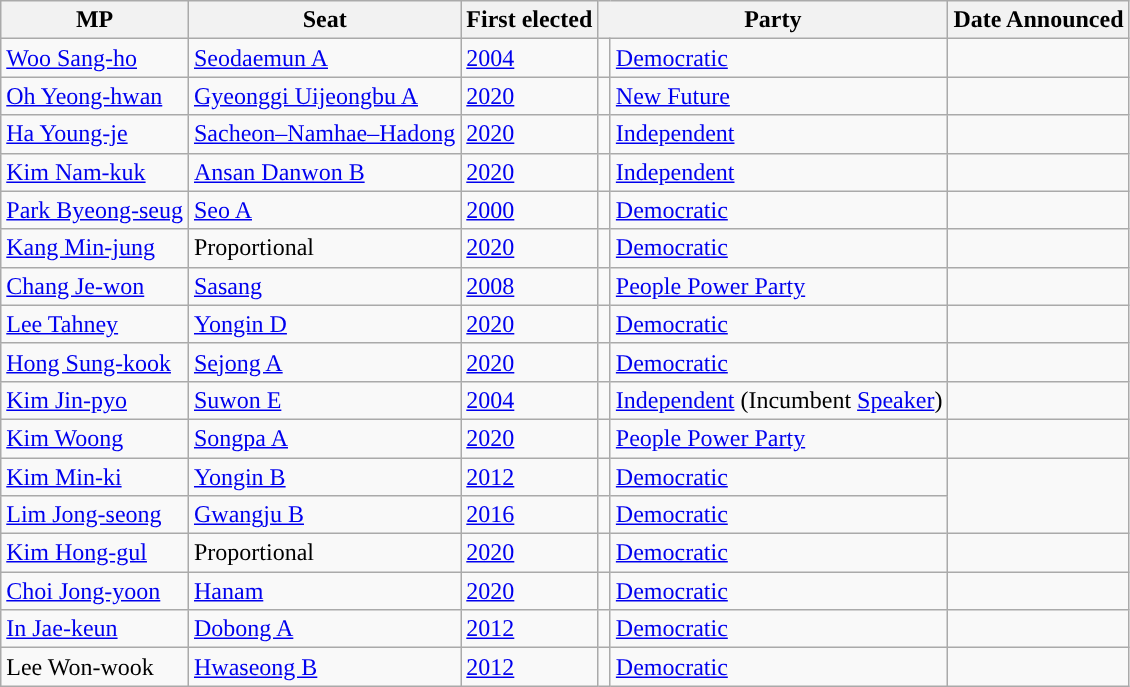<table class="wikitable sortable">
<tr>
<th scope="col">MP</th>
<th scope="col">Seat</th>
<th scope="col">First elected</th>
<th colspan="2">Party</th>
<th scope="col">Date Announced</th>
</tr>
<tr>
<td><a href='#'>Woo Sang-ho</a></td>
<td><a href='#'>Seodaemun A</a></td>
<td><a href='#'>2004</a></td>
<td width="1"></td>
<td><a href='#'>Democratic</a></td>
<td></td>
</tr>
<tr>
<td><a href='#'>Oh Yeong-hwan</a></td>
<td><a href='#'>Gyeonggi Uijeongbu A</a></td>
<td><a href='#'>2020</a></td>
<td width="1"></td>
<td><a href='#'>New Future</a></td>
<td></td>
</tr>
<tr>
<td><a href='#'>Ha Young-je</a></td>
<td><a href='#'>Sacheon–Namhae–Hadong</a></td>
<td><a href='#'>2020</a></td>
<td width="1"></td>
<td><a href='#'>Independent</a></td>
<td></td>
</tr>
<tr>
<td><a href='#'>Kim Nam-kuk</a></td>
<td><a href='#'>Ansan Danwon B</a></td>
<td><a href='#'>2020</a></td>
<td width="1"></td>
<td><a href='#'>Independent</a></td>
<td></td>
</tr>
<tr>
<td><a href='#'>Park Byeong-seug</a></td>
<td><a href='#'>Seo A</a></td>
<td><a href='#'>2000</a></td>
<td width="1"></td>
<td><a href='#'>Democratic</a></td>
<td></td>
</tr>
<tr>
<td><a href='#'>Kang Min-jung</a></td>
<td>Proportional</td>
<td><a href='#'>2020</a></td>
<td width="1"></td>
<td><a href='#'>Democratic</a></td>
<td></td>
</tr>
<tr>
<td><a href='#'>Chang Je-won</a></td>
<td><a href='#'>Sasang</a></td>
<td><a href='#'>2008</a></td>
<td width="1"></td>
<td><a href='#'>People Power Party</a></td>
<td></td>
</tr>
<tr>
<td><a href='#'>Lee Tahney</a></td>
<td><a href='#'>Yongin D</a></td>
<td><a href='#'>2020</a></td>
<td width="1"></td>
<td><a href='#'>Democratic</a></td>
<td></td>
</tr>
<tr>
<td><a href='#'>Hong Sung-kook</a></td>
<td><a href='#'>Sejong A</a></td>
<td><a href='#'>2020</a></td>
<td width="1"></td>
<td><a href='#'>Democratic</a></td>
<td></td>
</tr>
<tr>
<td><a href='#'>Kim Jin-pyo</a></td>
<td><a href='#'>Suwon E</a></td>
<td><a href='#'>2004</a></td>
<td width="1"></td>
<td><a href='#'>Independent</a> (Incumbent <a href='#'>Speaker</a>)</td>
<td></td>
</tr>
<tr>
<td><a href='#'>Kim Woong</a></td>
<td><a href='#'>Songpa A</a></td>
<td><a href='#'>2020</a></td>
<td width="1"></td>
<td><a href='#'>People Power Party</a></td>
<td></td>
</tr>
<tr>
<td><a href='#'>Kim Min-ki</a></td>
<td><a href='#'>Yongin B</a></td>
<td><a href='#'>2012</a></td>
<td width="1"></td>
<td><a href='#'>Democratic</a></td>
<td rowspan="2"></td>
</tr>
<tr>
<td><a href='#'>Lim Jong-seong</a></td>
<td><a href='#'>Gwangju B</a></td>
<td><a href='#'>2016</a></td>
<td width="1"></td>
<td><a href='#'>Democratic</a></td>
</tr>
<tr>
<td><a href='#'>Kim Hong-gul</a></td>
<td>Proportional</td>
<td><a href='#'>2020</a></td>
<td width="1"></td>
<td><a href='#'>Democratic</a></td>
<td></td>
</tr>
<tr>
<td><a href='#'>Choi Jong-yoon</a></td>
<td><a href='#'>Hanam</a></td>
<td><a href='#'>2020</a></td>
<td width="1"></td>
<td><a href='#'>Democratic</a></td>
<td></td>
</tr>
<tr>
<td><a href='#'>In Jae-keun</a></td>
<td><a href='#'>Dobong A</a></td>
<td><a href='#'>2012</a></td>
<td width="1"></td>
<td><a href='#'>Democratic</a></td>
<td></td>
</tr>
<tr>
<td>Lee Won-wook</td>
<td><a href='#'>Hwaseong B</a></td>
<td><a href='#'>2012</a></td>
<td width="1"></td>
<td><a href='#'>Democratic</a></td>
</tr>
</table>
